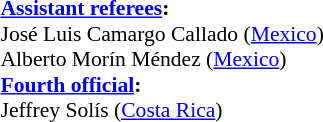<table width=50% style="font-size: 90%">
<tr>
<td><br><br><strong><a href='#'>Assistant referees</a>:</strong>
<br>José Luis Camargo Callado (<a href='#'>Mexico</a>)
<br>Alberto Morín Méndez (<a href='#'>Mexico</a>)
<br><strong><a href='#'>Fourth official</a>:</strong>
<br>Jeffrey Solís (<a href='#'>Costa Rica</a>)</td>
</tr>
</table>
